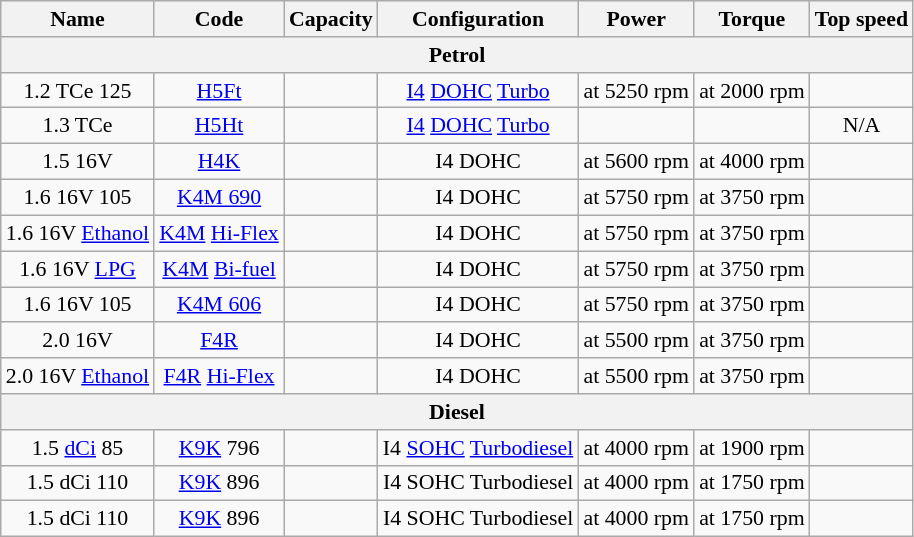<table class="wikitable" style="text-align:center; font-size:91%;">
<tr style="background:#efefef;">
<th>Name</th>
<th>Code</th>
<th>Capacity</th>
<th>Configuration</th>
<th>Power</th>
<th>Torque</th>
<th>Top speed</th>
</tr>
<tr>
<th colspan="7">Petrol</th>
</tr>
<tr>
<td>1.2 TCe 125</td>
<td><a href='#'>H5Ft</a></td>
<td></td>
<td><a href='#'>I4</a> <a href='#'>DOHC</a> <a href='#'>Turbo</a></td>
<td> at 5250 rpm</td>
<td> at 2000 rpm</td>
<td></td>
</tr>
<tr>
<td>1.3 TCe</td>
<td><a href='#'>H5Ht</a></td>
<td></td>
<td><a href='#'>I4</a> <a href='#'>DOHC</a> <a href='#'>Turbo</a></td>
<td></td>
<td></td>
<td>N/A</td>
</tr>
<tr>
<td>1.5 16V</td>
<td><a href='#'>H4K</a></td>
<td></td>
<td>I4 DOHC</td>
<td> at 5600 rpm</td>
<td> at 4000 rpm</td>
<td></td>
</tr>
<tr>
<td>1.6 16V 105</td>
<td><a href='#'>K4M 690</a></td>
<td></td>
<td>I4 DOHC</td>
<td> at 5750 rpm</td>
<td> at 3750 rpm</td>
<td></td>
</tr>
<tr>
<td>1.6 16V <a href='#'>Ethanol</a></td>
<td><a href='#'>K4M</a> <a href='#'>Hi-Flex</a></td>
<td></td>
<td>I4 DOHC</td>
<td> at 5750 rpm</td>
<td> at 3750 rpm</td>
<td></td>
</tr>
<tr>
<td>1.6 16V <a href='#'>LPG</a></td>
<td><a href='#'>K4M</a> <a href='#'>Bi-fuel</a></td>
<td></td>
<td>I4 DOHC</td>
<td> at 5750 rpm</td>
<td> at 3750 rpm</td>
<td></td>
</tr>
<tr>
<td>1.6 16V 105</td>
<td><a href='#'>K4M 606</a></td>
<td></td>
<td>I4 DOHC</td>
<td> at 5750 rpm</td>
<td> at 3750 rpm</td>
<td></td>
</tr>
<tr>
<td>2.0 16V</td>
<td><a href='#'>F4R</a></td>
<td></td>
<td>I4 DOHC</td>
<td> at 5500 rpm</td>
<td> at 3750 rpm</td>
<td></td>
</tr>
<tr>
<td>2.0 16V <a href='#'>Ethanol</a></td>
<td><a href='#'>F4R</a> <a href='#'>Hi-Flex</a></td>
<td></td>
<td>I4 DOHC</td>
<td> at 5500 rpm</td>
<td> at 3750 rpm</td>
<td></td>
</tr>
<tr>
<th colspan="7">Diesel</th>
</tr>
<tr>
<td>1.5 <a href='#'>dCi</a> 85</td>
<td><a href='#'>K9K</a> 796</td>
<td></td>
<td>I4 <a href='#'>SOHC</a> <a href='#'>Turbodiesel</a></td>
<td> at 4000 rpm</td>
<td> at 1900 rpm</td>
<td></td>
</tr>
<tr>
<td>1.5 dCi 110</td>
<td><a href='#'>K9K</a> 896</td>
<td></td>
<td>I4 SOHC Turbodiesel</td>
<td> at 4000 rpm</td>
<td> at 1750 rpm</td>
<td></td>
</tr>
<tr>
<td>1.5 dCi 110</td>
<td><a href='#'>K9K</a> 896</td>
<td></td>
<td>I4 SOHC Turbodiesel</td>
<td> at 4000 rpm</td>
<td> at 1750 rpm</td>
<td></td>
</tr>
</table>
